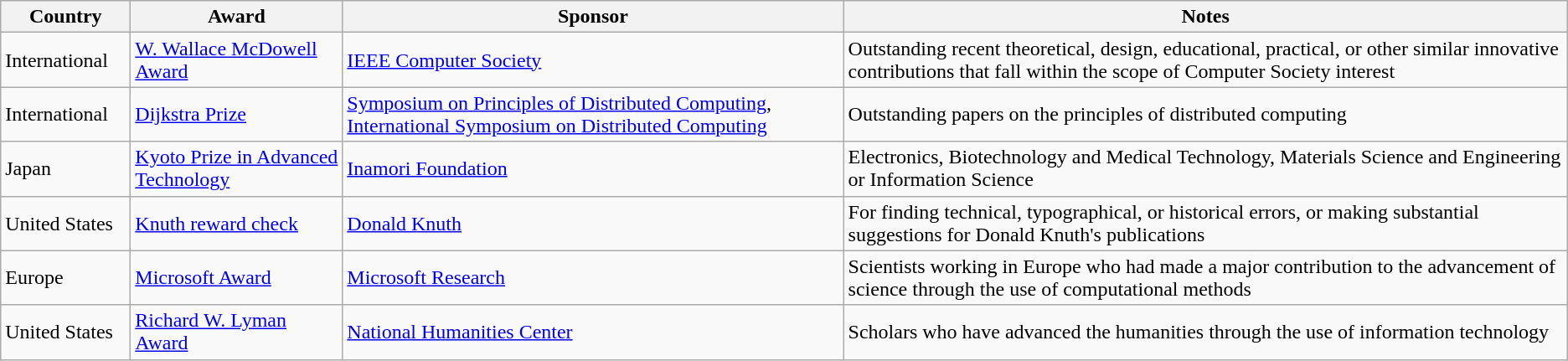<table class="wikitable sortable">
<tr>
<th style="width:6em;">Country</th>
<th>Award</th>
<th>Sponsor</th>
<th>Notes</th>
</tr>
<tr>
<td>International</td>
<td><a href='#'>W. Wallace McDowell Award</a></td>
<td><a href='#'>IEEE Computer Society</a></td>
<td>Outstanding recent theoretical, design, educational, practical, or other similar innovative contributions that fall within the scope of Computer Society interest</td>
</tr>
<tr>
<td>International</td>
<td><a href='#'>Dijkstra Prize</a></td>
<td><a href='#'>Symposium on Principles of Distributed Computing</a>, <a href='#'>International Symposium on Distributed Computing</a></td>
<td>Outstanding papers on the principles of distributed computing</td>
</tr>
<tr>
<td>Japan</td>
<td><a href='#'>Kyoto Prize in Advanced Technology</a></td>
<td><a href='#'>Inamori Foundation</a></td>
<td>Electronics, Biotechnology and Medical Technology, Materials Science and Engineering or Information Science</td>
</tr>
<tr>
<td>United States</td>
<td><a href='#'>Knuth reward check</a></td>
<td><a href='#'>Donald Knuth</a></td>
<td>For finding technical, typographical, or historical errors, or making substantial suggestions for Donald Knuth's publications</td>
</tr>
<tr>
<td>Europe</td>
<td><a href='#'>Microsoft Award</a></td>
<td><a href='#'>Microsoft Research</a></td>
<td>Scientists working in Europe who had made a major contribution to the advancement of science through the use of computational methods</td>
</tr>
<tr>
<td>United States</td>
<td><a href='#'>Richard W. Lyman Award</a></td>
<td><a href='#'>National Humanities Center</a></td>
<td>Scholars who have advanced the humanities through the use of information technology</td>
</tr>
</table>
